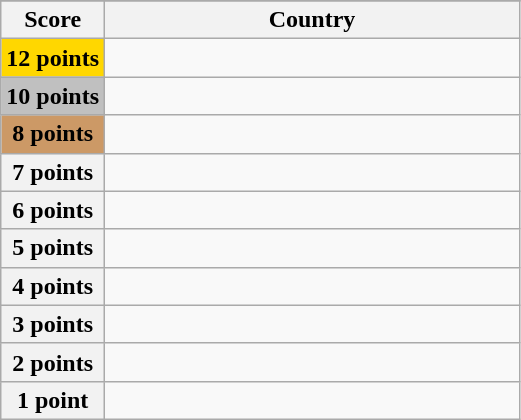<table class="wikitable">
<tr>
</tr>
<tr>
<th scope="col" width="20%">Score</th>
<th scope="col">Country</th>
</tr>
<tr>
<th scope="row" style="background:gold">12 points</th>
<td></td>
</tr>
<tr>
<th scope="row" style="background:silver">10 points</th>
<td></td>
</tr>
<tr>
<th scope="row" style="background:#CC9966">8 points</th>
<td></td>
</tr>
<tr>
<th scope="row">7 points</th>
<td></td>
</tr>
<tr>
<th scope="row">6 points</th>
<td></td>
</tr>
<tr>
<th scope="row">5 points</th>
<td></td>
</tr>
<tr>
<th scope="row">4 points</th>
<td></td>
</tr>
<tr>
<th scope="row">3 points</th>
<td></td>
</tr>
<tr>
<th scope="row">2 points</th>
<td></td>
</tr>
<tr>
<th scope="row">1 point</th>
<td></td>
</tr>
</table>
